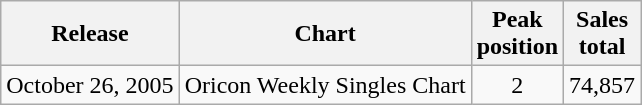<table class="wikitable">
<tr>
<th>Release</th>
<th>Chart</th>
<th>Peak<br>position</th>
<th>Sales<br>total</th>
</tr>
<tr>
<td>October 26, 2005</td>
<td>Oricon Weekly Singles Chart</td>
<td align="center">2</td>
<td>74,857</td>
</tr>
</table>
